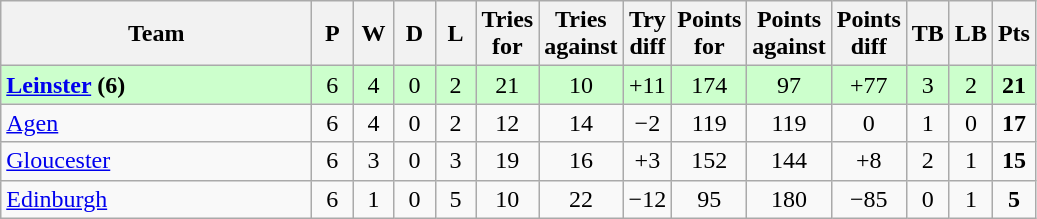<table class="wikitable" style="text-align:center">
<tr>
<th width="200">Team</th>
<th width="20">P</th>
<th width="20">W</th>
<th width="20">D</th>
<th width="20">L</th>
<th width="20">Tries for</th>
<th width="20">Tries against</th>
<th width="20">Try diff</th>
<th width="20">Points for</th>
<th width="20">Points against</th>
<th width="25">Points diff</th>
<th width="20">TB</th>
<th width="20">LB</th>
<th width="20">Pts</th>
</tr>
<tr bgcolor=#ccffcc>
<td align=left> <strong><a href='#'>Leinster</a> (6)</strong></td>
<td>6</td>
<td>4</td>
<td>0</td>
<td>2</td>
<td>21</td>
<td>10</td>
<td>+11</td>
<td>174</td>
<td>97</td>
<td>+77</td>
<td>3</td>
<td>2</td>
<td><strong>21</strong></td>
</tr>
<tr>
<td align=left> <a href='#'>Agen</a></td>
<td>6</td>
<td>4</td>
<td>0</td>
<td>2</td>
<td>12</td>
<td>14</td>
<td>−2</td>
<td>119</td>
<td>119</td>
<td>0</td>
<td>1</td>
<td>0</td>
<td><strong>17</strong></td>
</tr>
<tr>
<td align=left> <a href='#'>Gloucester</a></td>
<td>6</td>
<td>3</td>
<td>0</td>
<td>3</td>
<td>19</td>
<td>16</td>
<td>+3</td>
<td>152</td>
<td>144</td>
<td>+8</td>
<td>2</td>
<td>1</td>
<td><strong>15</strong></td>
</tr>
<tr>
<td align=left> <a href='#'>Edinburgh</a></td>
<td>6</td>
<td>1</td>
<td>0</td>
<td>5</td>
<td>10</td>
<td>22</td>
<td>−12</td>
<td>95</td>
<td>180</td>
<td>−85</td>
<td>0</td>
<td>1</td>
<td><strong>5</strong></td>
</tr>
</table>
